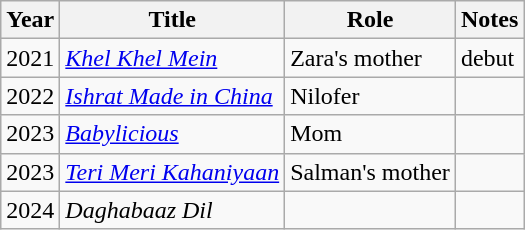<table class="wikitable sortable plainrowheaders">
<tr style="text-align:center;">
<th scope="col">Year</th>
<th scope="col">Title</th>
<th scope="col">Role</th>
<th scope="col">Notes</th>
</tr>
<tr>
<td>2021</td>
<td><em><a href='#'>Khel Khel Mein</a></em></td>
<td>Zara's mother</td>
<td>debut</td>
</tr>
<tr>
<td>2022</td>
<td><em><a href='#'>Ishrat Made in China</a></em></td>
<td>Nilofer</td>
<td></td>
</tr>
<tr>
<td>2023</td>
<td><em><a href='#'>Babylicious</a></em></td>
<td>Mom</td>
<td></td>
</tr>
<tr>
<td>2023</td>
<td><em><a href='#'>Teri Meri Kahaniyaan</a></em></td>
<td>Salman's mother</td>
<td></td>
</tr>
<tr>
<td>2024</td>
<td><em>Daghabaaz Dil</em></td>
<td></td>
<td></td>
</tr>
</table>
